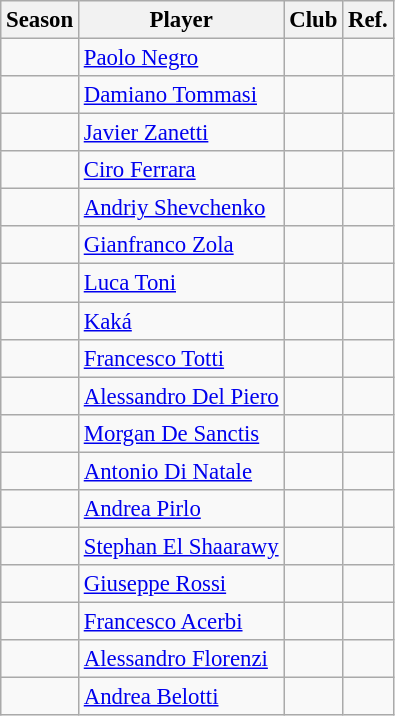<table class="wikitable" style="font-size:95%;">
<tr>
<th>Season</th>
<th>Player</th>
<th>Club</th>
<th>Ref.</th>
</tr>
<tr>
<td></td>
<td> <a href='#'>Paolo Negro</a></td>
<td></td>
<td></td>
</tr>
<tr>
<td></td>
<td> <a href='#'>Damiano Tommasi</a></td>
<td></td>
<td></td>
</tr>
<tr>
<td></td>
<td> <a href='#'>Javier Zanetti</a></td>
<td></td>
<td></td>
</tr>
<tr>
<td></td>
<td> <a href='#'>Ciro Ferrara</a></td>
<td></td>
<td></td>
</tr>
<tr>
<td></td>
<td> <a href='#'>Andriy Shevchenko</a></td>
<td></td>
<td></td>
</tr>
<tr>
<td></td>
<td> <a href='#'>Gianfranco Zola</a></td>
<td></td>
<td></td>
</tr>
<tr>
<td></td>
<td> <a href='#'>Luca Toni</a></td>
<td></td>
<td></td>
</tr>
<tr>
<td></td>
<td> <a href='#'>Kaká</a></td>
<td></td>
<td></td>
</tr>
<tr>
<td></td>
<td> <a href='#'>Francesco Totti</a></td>
<td></td>
<td></td>
</tr>
<tr>
<td></td>
<td> <a href='#'>Alessandro Del Piero</a></td>
<td></td>
<td></td>
</tr>
<tr>
<td></td>
<td> <a href='#'>Morgan De Sanctis</a></td>
<td></td>
<td></td>
</tr>
<tr>
<td></td>
<td> <a href='#'>Antonio Di Natale</a></td>
<td></td>
<td></td>
</tr>
<tr>
<td></td>
<td> <a href='#'>Andrea Pirlo</a></td>
<td></td>
<td></td>
</tr>
<tr>
<td></td>
<td> <a href='#'>Stephan El Shaarawy</a></td>
<td></td>
<td></td>
</tr>
<tr>
<td></td>
<td> <a href='#'>Giuseppe Rossi</a></td>
<td></td>
<td></td>
</tr>
<tr>
<td></td>
<td> <a href='#'>Francesco Acerbi</a></td>
<td></td>
<td></td>
</tr>
<tr>
<td></td>
<td> <a href='#'>Alessandro Florenzi</a></td>
<td></td>
<td></td>
</tr>
<tr>
<td></td>
<td> <a href='#'>Andrea Belotti</a></td>
<td></td>
<td></td>
</tr>
</table>
